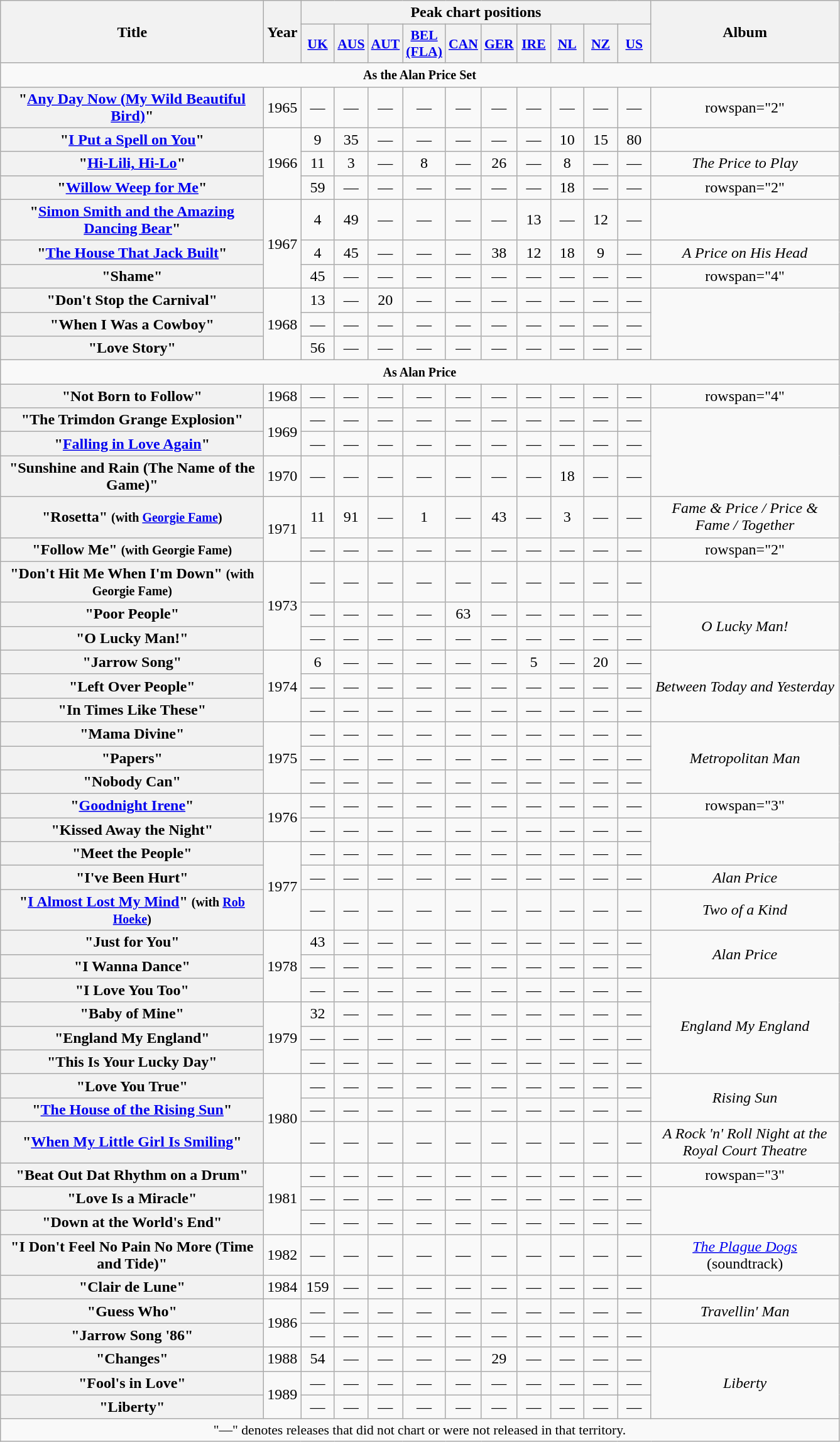<table class="wikitable plainrowheaders" style="text-align:center;">
<tr>
<th rowspan="2" scope="col" style="width:17em;">Title</th>
<th rowspan="2" scope="col" style="width:2em;">Year</th>
<th colspan="10">Peak chart positions</th>
<th rowspan="2" style="width:12em;">Album</th>
</tr>
<tr>
<th scope="col" style="width:2em;font-size:90%;"><a href='#'>UK</a><br></th>
<th scope="col" style="width:2em;font-size:90%;"><a href='#'>AUS</a><br></th>
<th scope="col" style="width:2em;font-size:90%;"><a href='#'>AUT</a><br></th>
<th scope="col" style="width:2em;font-size:90%;"><a href='#'>BEL (FLA)</a><br></th>
<th scope="col" style="width:2em;font-size:90%;"><a href='#'>CAN</a><br></th>
<th scope="col" style="width:2em;font-size:90%;"><a href='#'>GER</a><br></th>
<th scope="col" style="width:2em;font-size:90%;"><a href='#'>IRE</a><br></th>
<th scope="col" style="width:2em;font-size:90%;"><a href='#'>NL</a><br></th>
<th scope="col" style="width:2em;font-size:90%;"><a href='#'>NZ</a><br></th>
<th scope="col" style="width:2em;font-size:90%;"><a href='#'>US</a><br></th>
</tr>
<tr>
<td colspan="13" align="center"><small><strong>As the Alan Price Set</strong></small></td>
</tr>
<tr>
<th scope="row">"<a href='#'>Any Day Now (My Wild Beautiful Bird)</a>"</th>
<td>1965</td>
<td>—</td>
<td>—</td>
<td>—</td>
<td>—</td>
<td>—</td>
<td>—</td>
<td>—</td>
<td>—</td>
<td>—</td>
<td>—</td>
<td>rowspan="2" </td>
</tr>
<tr>
<th scope="row">"<a href='#'>I Put a Spell on You</a>"</th>
<td rowspan="3">1966</td>
<td>9</td>
<td>35</td>
<td>—</td>
<td>—</td>
<td>—</td>
<td>—</td>
<td>—</td>
<td>10</td>
<td>15</td>
<td>80</td>
</tr>
<tr>
<th scope="row">"<a href='#'>Hi-Lili, Hi-Lo</a>"</th>
<td>11</td>
<td>3</td>
<td>—</td>
<td>8</td>
<td>—</td>
<td>26</td>
<td>—</td>
<td>8</td>
<td>—</td>
<td>—</td>
<td><em>The Price to Play</em></td>
</tr>
<tr>
<th scope="row">"<a href='#'>Willow Weep for Me</a>"</th>
<td>59</td>
<td>—</td>
<td>—</td>
<td>—</td>
<td>—</td>
<td>—</td>
<td>—</td>
<td>18</td>
<td>—</td>
<td>—</td>
<td>rowspan="2" </td>
</tr>
<tr>
<th scope="row">"<a href='#'>Simon Smith and the Amazing Dancing Bear</a>"</th>
<td rowspan="3">1967</td>
<td>4</td>
<td>49</td>
<td>—</td>
<td>—</td>
<td>—</td>
<td>—</td>
<td>13</td>
<td>—</td>
<td>12</td>
<td>—</td>
</tr>
<tr>
<th scope="row">"<a href='#'>The House That Jack Built</a>"</th>
<td>4</td>
<td>45</td>
<td>—</td>
<td>—</td>
<td>—</td>
<td>38</td>
<td>12</td>
<td>18</td>
<td>9</td>
<td>—</td>
<td><em>A Price on His Head</em></td>
</tr>
<tr>
<th scope="row">"Shame"</th>
<td>45</td>
<td>—</td>
<td>—</td>
<td>—</td>
<td>—</td>
<td>—</td>
<td>—</td>
<td>—</td>
<td>—</td>
<td>—</td>
<td>rowspan="4" </td>
</tr>
<tr>
<th scope="row">"Don't Stop the Carnival"</th>
<td rowspan="3">1968</td>
<td>13</td>
<td>—</td>
<td>20</td>
<td>—</td>
<td>—</td>
<td>—</td>
<td>—</td>
<td>—</td>
<td>—</td>
<td>—</td>
</tr>
<tr>
<th scope="row">"When I Was a Cowboy"</th>
<td>—</td>
<td>—</td>
<td>—</td>
<td>—</td>
<td>—</td>
<td>—</td>
<td>—</td>
<td>—</td>
<td>—</td>
<td>—</td>
</tr>
<tr>
<th scope="row">"Love Story"</th>
<td>56</td>
<td>—</td>
<td>—</td>
<td>—</td>
<td>—</td>
<td>—</td>
<td>—</td>
<td>—</td>
<td>—</td>
<td>—</td>
</tr>
<tr>
<td colspan="13" align="center"><small><strong>As Alan Price</strong></small></td>
</tr>
<tr>
<th scope="row">"Not Born to Follow" </th>
<td>1968</td>
<td>—</td>
<td>—</td>
<td>—</td>
<td>—</td>
<td>—</td>
<td>—</td>
<td>—</td>
<td>—</td>
<td>—</td>
<td>—</td>
<td>rowspan="4" </td>
</tr>
<tr>
<th scope="row">"The Trimdon Grange Explosion"</th>
<td rowspan="2">1969</td>
<td>—</td>
<td>—</td>
<td>—</td>
<td>—</td>
<td>—</td>
<td>—</td>
<td>—</td>
<td>—</td>
<td>—</td>
<td>—</td>
</tr>
<tr>
<th scope="row">"<a href='#'>Falling in Love Again</a>" </th>
<td>—</td>
<td>—</td>
<td>—</td>
<td>—</td>
<td>—</td>
<td>—</td>
<td>—</td>
<td>—</td>
<td>—</td>
<td>—</td>
</tr>
<tr>
<th scope="row">"Sunshine and Rain (The Name of the Game)"</th>
<td>1970</td>
<td>—</td>
<td>—</td>
<td>—</td>
<td>—</td>
<td>—</td>
<td>—</td>
<td>—</td>
<td>18</td>
<td>—</td>
<td>—</td>
</tr>
<tr>
<th scope="row">"Rosetta" <small>(with <a href='#'>Georgie Fame</a>)</small></th>
<td rowspan="2">1971</td>
<td>11</td>
<td>91</td>
<td>—</td>
<td>1</td>
<td>—</td>
<td>43</td>
<td>—</td>
<td>3</td>
<td>—</td>
<td>—</td>
<td><em>Fame & Price / Price & Fame / Together</em></td>
</tr>
<tr>
<th scope="row">"Follow Me" <small>(with Georgie Fame)</small></th>
<td>—</td>
<td>—</td>
<td>—</td>
<td>—</td>
<td>—</td>
<td>—</td>
<td>—</td>
<td>—</td>
<td>—</td>
<td>—</td>
<td>rowspan="2" </td>
</tr>
<tr>
<th scope="row">"Don't Hit Me When I'm Down" <small>(with Georgie Fame)</small></th>
<td rowspan="3">1973</td>
<td>—</td>
<td>—</td>
<td>—</td>
<td>—</td>
<td>—</td>
<td>—</td>
<td>—</td>
<td>—</td>
<td>—</td>
<td>—</td>
</tr>
<tr>
<th scope="row">"Poor People"</th>
<td>—</td>
<td>—</td>
<td>—</td>
<td>—</td>
<td>63</td>
<td>—</td>
<td>—</td>
<td>—</td>
<td>—</td>
<td>—</td>
<td rowspan="2"><em>O Lucky Man!</em></td>
</tr>
<tr>
<th scope="row">"O Lucky Man!"</th>
<td>—</td>
<td>—</td>
<td>—</td>
<td>—</td>
<td>—</td>
<td>—</td>
<td>—</td>
<td>—</td>
<td>—</td>
<td>—</td>
</tr>
<tr>
<th scope="row">"Jarrow Song"</th>
<td rowspan="3">1974</td>
<td>6</td>
<td>—</td>
<td>—</td>
<td>—</td>
<td>—</td>
<td>—</td>
<td>5</td>
<td>—</td>
<td>20</td>
<td>—</td>
<td rowspan="3"><em>Between Today and Yesterday</em></td>
</tr>
<tr>
<th scope="row">"Left Over People" </th>
<td>—</td>
<td>—</td>
<td>—</td>
<td>—</td>
<td>—</td>
<td>—</td>
<td>—</td>
<td>—</td>
<td>—</td>
<td>—</td>
</tr>
<tr>
<th scope="row">"In Times Like These"</th>
<td>—</td>
<td>—</td>
<td>—</td>
<td>—</td>
<td>—</td>
<td>—</td>
<td>—</td>
<td>—</td>
<td>—</td>
<td>—</td>
</tr>
<tr>
<th scope="row">"Mama Divine"</th>
<td rowspan="3">1975</td>
<td>—</td>
<td>—</td>
<td>—</td>
<td>—</td>
<td>—</td>
<td>—</td>
<td>—</td>
<td>—</td>
<td>—</td>
<td>—</td>
<td rowspan="3"><em>Metropolitan Man</em></td>
</tr>
<tr>
<th scope="row">"Papers"</th>
<td>—</td>
<td>—</td>
<td>—</td>
<td>—</td>
<td>—</td>
<td>—</td>
<td>—</td>
<td>—</td>
<td>—</td>
<td>—</td>
</tr>
<tr>
<th scope="row">"Nobody Can" </th>
<td>—</td>
<td>—</td>
<td>—</td>
<td>—</td>
<td>—</td>
<td>—</td>
<td>—</td>
<td>—</td>
<td>—</td>
<td>—</td>
</tr>
<tr>
<th scope="row">"<a href='#'>Goodnight Irene</a>"</th>
<td rowspan="2">1976</td>
<td>—</td>
<td>—</td>
<td>—</td>
<td>—</td>
<td>—</td>
<td>—</td>
<td>—</td>
<td>—</td>
<td>—</td>
<td>—</td>
<td>rowspan="3" </td>
</tr>
<tr>
<th scope="row">"Kissed Away the Night"</th>
<td>—</td>
<td>—</td>
<td>—</td>
<td>—</td>
<td>—</td>
<td>—</td>
<td>—</td>
<td>—</td>
<td>—</td>
<td>—</td>
</tr>
<tr>
<th scope="row">"Meet the People"</th>
<td rowspan="3">1977</td>
<td>—</td>
<td>—</td>
<td>—</td>
<td>—</td>
<td>—</td>
<td>—</td>
<td>—</td>
<td>—</td>
<td>—</td>
<td>—</td>
</tr>
<tr>
<th scope="row">"I've Been Hurt"</th>
<td>—</td>
<td>—</td>
<td>—</td>
<td>—</td>
<td>—</td>
<td>—</td>
<td>—</td>
<td>—</td>
<td>—</td>
<td>—</td>
<td><em>Alan Price</em></td>
</tr>
<tr>
<th scope="row">"<a href='#'>I Almost Lost My Mind</a>" <small>(with <a href='#'>Rob Hoeke</a>)</small> </th>
<td>—</td>
<td>—</td>
<td>—</td>
<td>—</td>
<td>—</td>
<td>—</td>
<td>—</td>
<td>—</td>
<td>—</td>
<td>—</td>
<td><em>Two of a Kind</em></td>
</tr>
<tr>
<th scope="row">"Just for You"</th>
<td rowspan="3">1978</td>
<td>43</td>
<td>—</td>
<td>—</td>
<td>—</td>
<td>—</td>
<td>—</td>
<td>—</td>
<td>—</td>
<td>—</td>
<td>—</td>
<td rowspan="2"><em>Alan Price</em></td>
</tr>
<tr>
<th scope="row">"I Wanna Dance"</th>
<td>—</td>
<td>—</td>
<td>—</td>
<td>—</td>
<td>—</td>
<td>—</td>
<td>—</td>
<td>—</td>
<td>—</td>
<td>—</td>
</tr>
<tr>
<th scope="row">"I Love You Too"</th>
<td>—</td>
<td>—</td>
<td>—</td>
<td>—</td>
<td>—</td>
<td>—</td>
<td>—</td>
<td>—</td>
<td>—</td>
<td>—</td>
<td rowspan="4"><em>England My England</em></td>
</tr>
<tr>
<th scope="row">"Baby of Mine"</th>
<td rowspan="3">1979</td>
<td>32</td>
<td>—</td>
<td>—</td>
<td>—</td>
<td>—</td>
<td>—</td>
<td>—</td>
<td>—</td>
<td>—</td>
<td>—</td>
</tr>
<tr>
<th scope="row">"England My England"</th>
<td>—</td>
<td>—</td>
<td>—</td>
<td>—</td>
<td>—</td>
<td>—</td>
<td>—</td>
<td>—</td>
<td>—</td>
<td>—</td>
</tr>
<tr>
<th scope="row">"This Is Your Lucky Day"</th>
<td>—</td>
<td>—</td>
<td>—</td>
<td>—</td>
<td>—</td>
<td>—</td>
<td>—</td>
<td>—</td>
<td>—</td>
<td>—</td>
</tr>
<tr>
<th scope="row">"Love You True"</th>
<td rowspan="3">1980</td>
<td>—</td>
<td>—</td>
<td>—</td>
<td>—</td>
<td>—</td>
<td>—</td>
<td>—</td>
<td>—</td>
<td>—</td>
<td>—</td>
<td rowspan="2"><em>Rising Sun</em></td>
</tr>
<tr>
<th scope="row">"<a href='#'>The House of the Rising Sun</a>"</th>
<td>—</td>
<td>—</td>
<td>—</td>
<td>—</td>
<td>—</td>
<td>—</td>
<td>—</td>
<td>—</td>
<td>—</td>
<td>—</td>
</tr>
<tr>
<th scope="row">"<a href='#'>When My Little Girl Is Smiling</a>"</th>
<td>—</td>
<td>—</td>
<td>—</td>
<td>—</td>
<td>—</td>
<td>—</td>
<td>—</td>
<td>—</td>
<td>—</td>
<td>—</td>
<td><em>A Rock 'n' Roll Night at the Royal Court Theatre</em></td>
</tr>
<tr>
<th scope="row">"Beat Out Dat Rhythm on a Drum"</th>
<td rowspan="3">1981</td>
<td>—</td>
<td>—</td>
<td>—</td>
<td>—</td>
<td>—</td>
<td>—</td>
<td>—</td>
<td>—</td>
<td>—</td>
<td>—</td>
<td>rowspan="3" </td>
</tr>
<tr>
<th scope="row">"Love Is a Miracle"</th>
<td>—</td>
<td>—</td>
<td>—</td>
<td>—</td>
<td>—</td>
<td>—</td>
<td>—</td>
<td>—</td>
<td>—</td>
<td>—</td>
</tr>
<tr>
<th scope="row">"Down at the World's End"</th>
<td>—</td>
<td>—</td>
<td>—</td>
<td>—</td>
<td>—</td>
<td>—</td>
<td>—</td>
<td>—</td>
<td>—</td>
<td>—</td>
</tr>
<tr>
<th scope="row">"I Don't Feel No Pain No More (Time and Tide)"</th>
<td>1982</td>
<td>—</td>
<td>—</td>
<td>—</td>
<td>—</td>
<td>—</td>
<td>—</td>
<td>—</td>
<td>—</td>
<td>—</td>
<td>—</td>
<td><em><a href='#'>The Plague Dogs</a></em> (soundtrack)</td>
</tr>
<tr>
<th scope="row">"Clair de Lune"</th>
<td>1984</td>
<td>159</td>
<td>—</td>
<td>—</td>
<td>—</td>
<td>—</td>
<td>—</td>
<td>—</td>
<td>—</td>
<td>—</td>
<td>—</td>
<td></td>
</tr>
<tr>
<th scope="row">"Guess Who"</th>
<td rowspan="2">1986</td>
<td>—</td>
<td>—</td>
<td>—</td>
<td>—</td>
<td>—</td>
<td>—</td>
<td>—</td>
<td>—</td>
<td>—</td>
<td>—</td>
<td><em>Travellin' Man</em></td>
</tr>
<tr>
<th scope="row">"Jarrow Song '86"</th>
<td>—</td>
<td>—</td>
<td>—</td>
<td>—</td>
<td>—</td>
<td>—</td>
<td>—</td>
<td>—</td>
<td>—</td>
<td>—</td>
<td></td>
</tr>
<tr>
<th scope="row">"Changes"</th>
<td>1988</td>
<td>54</td>
<td>—</td>
<td>—</td>
<td>—</td>
<td>—</td>
<td>29</td>
<td>—</td>
<td>—</td>
<td>—</td>
<td>—</td>
<td rowspan="3"><em>Liberty</em></td>
</tr>
<tr>
<th scope="row">"Fool's in Love"</th>
<td rowspan="2">1989</td>
<td>—</td>
<td>—</td>
<td>—</td>
<td>—</td>
<td>—</td>
<td>—</td>
<td>—</td>
<td>—</td>
<td>—</td>
<td>—</td>
</tr>
<tr>
<th scope="row">"Liberty"</th>
<td>—</td>
<td>—</td>
<td>—</td>
<td>—</td>
<td>—</td>
<td>—</td>
<td>—</td>
<td>—</td>
<td>—</td>
<td>—</td>
</tr>
<tr>
<td colspan="13" style="font-size:90%">"—" denotes releases that did not chart or were not released in that territory.</td>
</tr>
</table>
